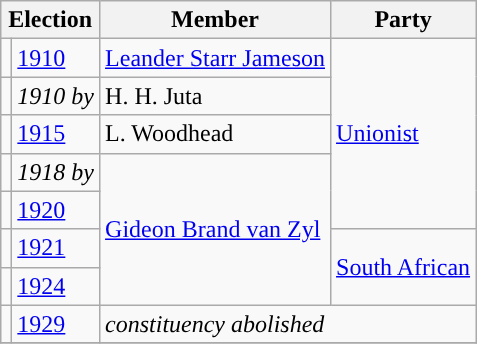<table class="wikitable">
<tr>
<th colspan="2">Election</th>
<th>Member</th>
<th>Party</th>
</tr>
<tr>
<td style="background-color: "></td>
<td><a href='#'>1910</a></td>
<td><a href='#'>Leander Starr Jameson</a></td>
<td rowspan="5"><a href='#'>Unionist</a></td>
</tr>
<tr>
<td style="background-color: "></td>
<td><em>1910 by</em></td>
<td>H. H. Juta</td>
</tr>
<tr>
<td style="background-color: "></td>
<td><a href='#'>1915</a></td>
<td>L. Woodhead</td>
</tr>
<tr>
<td style="background-color: "></td>
<td><em>1918 by</em></td>
<td rowspan="4"><a href='#'>Gideon Brand van Zyl</a></td>
</tr>
<tr>
<td style="background-color: "></td>
<td><a href='#'>1920</a></td>
</tr>
<tr>
<td style="background-color: "></td>
<td><a href='#'>1921</a></td>
<td rowspan="2"><a href='#'>South African</a></td>
</tr>
<tr>
<td style="background-color: "></td>
<td><a href='#'>1924</a></td>
</tr>
<tr>
<td style="background-color: "></td>
<td><a href='#'>1929</a></td>
<td colspan="2"><em>constituency abolished</em></td>
</tr>
<tr>
</tr>
</table>
